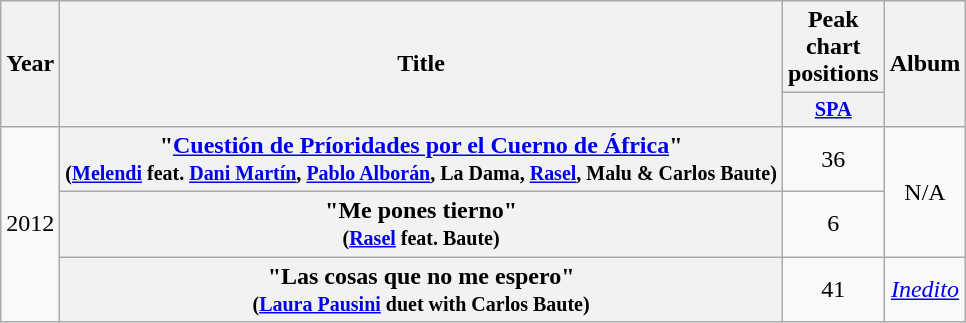<table class="wikitable plainrowheaders" style="text-align:center;" border="1">
<tr>
<th scope="col" rowspan="2">Year</th>
<th scope="col" rowspan="2">Title</th>
<th scope="col" colspan="1">Peak chart positions</th>
<th scope="col" rowspan="2">Album</th>
</tr>
<tr>
<th scope="col" style="width:4em;font-size:85%;"><a href='#'>SPA</a><br></th>
</tr>
<tr>
<td rowspan=3>2012</td>
<th scope="row">"<a href='#'>Cuestión de Príoridades por el Cuerno de África</a>"<br><small>(<a href='#'>Melendi</a> feat. <a href='#'>Dani Martín</a>, <a href='#'>Pablo Alborán</a>, La Dama, <a href='#'>Rasel</a>, Malu & Carlos Baute)</small></th>
<td>36</td>
<td rowspan="2">N/A</td>
</tr>
<tr>
<th scope="row">"Me pones tierno"<br><small>(<a href='#'>Rasel</a> feat. Baute)</small></th>
<td>6</td>
</tr>
<tr>
<th scope="row">"Las cosas que no me espero"<br><small>(<a href='#'>Laura Pausini</a> duet with Carlos Baute)</small></th>
<td>41</td>
<td><em><a href='#'>Inedito</a></em></td>
</tr>
</table>
